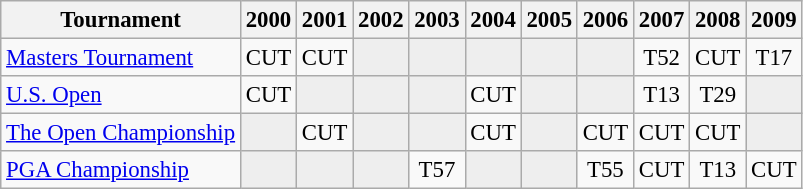<table class="wikitable" style="font-size:95%;text-align:center;">
<tr>
<th>Tournament</th>
<th>2000</th>
<th>2001</th>
<th>2002</th>
<th>2003</th>
<th>2004</th>
<th>2005</th>
<th>2006</th>
<th>2007</th>
<th>2008</th>
<th>2009</th>
</tr>
<tr>
<td align=left><a href='#'>Masters Tournament</a></td>
<td>CUT</td>
<td>CUT</td>
<td style="background:#eeeeee;"></td>
<td style="background:#eeeeee;"></td>
<td style="background:#eeeeee;"></td>
<td style="background:#eeeeee;"></td>
<td style="background:#eeeeee;"></td>
<td>T52</td>
<td>CUT</td>
<td>T17</td>
</tr>
<tr>
<td align=left><a href='#'>U.S. Open</a></td>
<td>CUT</td>
<td style="background:#eeeeee;"></td>
<td style="background:#eeeeee;"></td>
<td style="background:#eeeeee;"></td>
<td>CUT</td>
<td style="background:#eeeeee;"></td>
<td style="background:#eeeeee;"></td>
<td>T13</td>
<td>T29</td>
<td style="background:#eeeeee;"></td>
</tr>
<tr>
<td align=left><a href='#'>The Open Championship</a></td>
<td style="background:#eeeeee;"></td>
<td>CUT</td>
<td style="background:#eeeeee;"></td>
<td style="background:#eeeeee;"></td>
<td>CUT</td>
<td style="background:#eeeeee;"></td>
<td>CUT</td>
<td>CUT</td>
<td>CUT</td>
<td style="background:#eeeeee;"></td>
</tr>
<tr>
<td align=left><a href='#'>PGA Championship</a></td>
<td style="background:#eeeeee;"></td>
<td style="background:#eeeeee;"></td>
<td style="background:#eeeeee;"></td>
<td>T57</td>
<td style="background:#eeeeee;"></td>
<td style="background:#eeeeee;"></td>
<td>T55</td>
<td>CUT</td>
<td>T13</td>
<td>CUT</td>
</tr>
</table>
